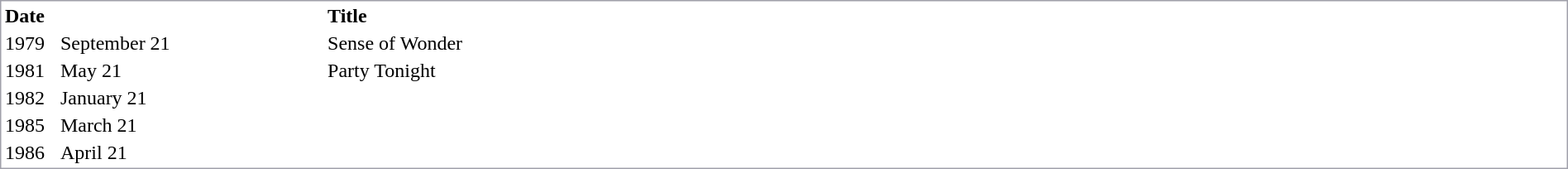<table style="border: 1px solid #a0a0aa; width: 100%;">
<tr>
<td width=3%><strong>Date</strong></td>
<td width=15%></td>
<td width=40%><strong>Title</strong></td>
<td width=30%></td>
</tr>
<tr>
<td>1979</td>
<td>September 21</td>
<td>Sense of Wonder</td>
<td></td>
</tr>
<tr>
<td>1981</td>
<td>May 21</td>
<td>Party Tonight</td>
<td></td>
</tr>
<tr>
<td>1982</td>
<td>January 21</td>
<td></td>
<td></td>
</tr>
<tr>
<td>1985</td>
<td>March 21</td>
<td></td>
<td></td>
</tr>
<tr>
<td>1986</td>
<td>April 21</td>
<td></td>
<td></td>
</tr>
</table>
